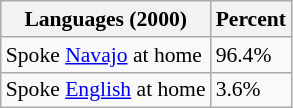<table class="wikitable sortable collapsible" style="font-size: 90%;">
<tr>
<th>Languages (2000) </th>
<th>Percent</th>
</tr>
<tr>
<td>Spoke <a href='#'>Navajo</a> at home</td>
<td>96.4%</td>
</tr>
<tr>
<td>Spoke <a href='#'>English</a> at home</td>
<td>3.6%</td>
</tr>
</table>
